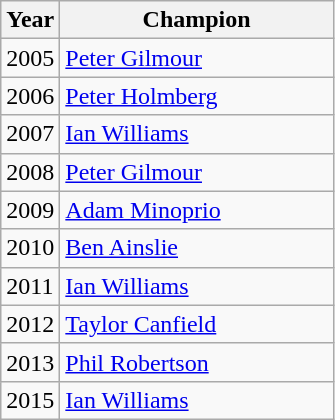<table class="wikitable">
<tr>
<th>Year</th>
<th style="width:175px;">Champion</th>
</tr>
<tr>
<td>2005</td>
<td> <a href='#'>Peter Gilmour</a></td>
</tr>
<tr>
<td>2006</td>
<td> <a href='#'>Peter Holmberg</a></td>
</tr>
<tr>
<td>2007</td>
<td> <a href='#'>Ian Williams</a></td>
</tr>
<tr>
<td>2008</td>
<td> <a href='#'>Peter Gilmour</a></td>
</tr>
<tr>
<td>2009</td>
<td> <a href='#'>Adam Minoprio</a></td>
</tr>
<tr>
<td>2010</td>
<td> <a href='#'>Ben Ainslie</a></td>
</tr>
<tr>
<td>2011</td>
<td> <a href='#'>Ian Williams</a></td>
</tr>
<tr>
<td>2012</td>
<td> <a href='#'>Taylor Canfield</a></td>
</tr>
<tr>
<td>2013</td>
<td> <a href='#'>Phil Robertson</a></td>
</tr>
<tr>
<td>2015</td>
<td> <a href='#'>Ian Williams</a></td>
</tr>
</table>
